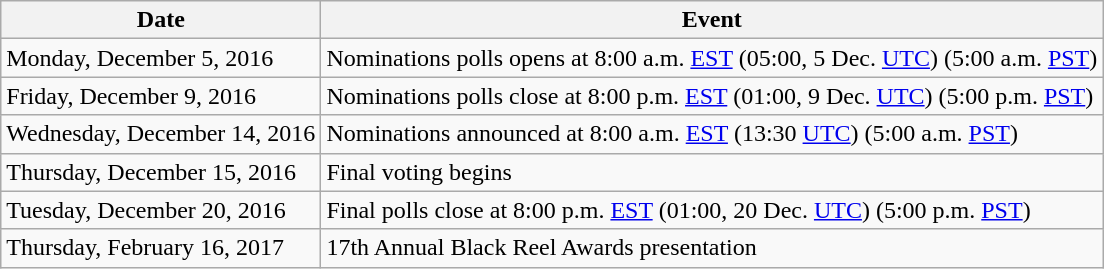<table class="wikitable">
<tr>
<th>Date</th>
<th>Event</th>
</tr>
<tr>
<td>Monday, December 5, 2016</td>
<td>Nominations polls opens at 8:00 a.m. <a href='#'>EST</a> (05:00, 5 Dec. <a href='#'>UTC</a>) (5:00 a.m. <a href='#'>PST</a>)</td>
</tr>
<tr>
<td>Friday, December 9, 2016</td>
<td>Nominations polls close at 8:00 p.m. <a href='#'>EST</a> (01:00, 9 Dec. <a href='#'>UTC</a>) (5:00 p.m. <a href='#'>PST</a>)</td>
</tr>
<tr>
<td>Wednesday, December 14, 2016</td>
<td>Nominations announced at 8:00 a.m. <a href='#'>EST</a> (13:30 <a href='#'>UTC</a>) (5:00 a.m. <a href='#'>PST</a>)</td>
</tr>
<tr>
<td>Thursday, December 15, 2016</td>
<td>Final voting begins</td>
</tr>
<tr>
<td>Tuesday, December 20, 2016</td>
<td>Final polls close at 8:00 p.m. <a href='#'>EST</a> (01:00, 20 Dec. <a href='#'>UTC</a>) (5:00 p.m. <a href='#'>PST</a>)</td>
</tr>
<tr>
<td>Thursday, February 16, 2017</td>
<td>17th Annual Black Reel Awards presentation</td>
</tr>
</table>
